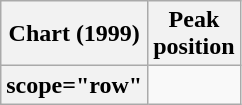<table class="wikitable sortable plainrowheaders">
<tr>
<th scope="col">Chart (1999)</th>
<th scope="col">Peak<br>position</th>
</tr>
<tr>
<th>scope="row"</th>
</tr>
</table>
